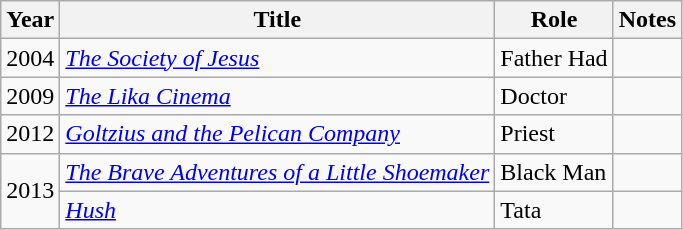<table class="wikitable sortable">
<tr>
<th>Year</th>
<th>Title</th>
<th>Role</th>
<th class="unsortable">Notes</th>
</tr>
<tr>
<td>2004</td>
<td><em><a href='#'>The Society of Jesus</a></em></td>
<td>Father Had</td>
<td></td>
</tr>
<tr>
<td>2009</td>
<td><em><a href='#'>The Lika Cinema</a></em></td>
<td>Doctor</td>
<td></td>
</tr>
<tr>
<td>2012</td>
<td><em><a href='#'>Goltzius and the Pelican Company</a></em></td>
<td>Priest</td>
<td></td>
</tr>
<tr>
<td rowspan=2>2013</td>
<td><em><a href='#'>The Brave Adventures of a Little Shoemaker</a></em></td>
<td>Black Man</td>
<td></td>
</tr>
<tr>
<td><em><a href='#'>Hush</a></em></td>
<td>Tata</td>
<td></td>
</tr>
</table>
